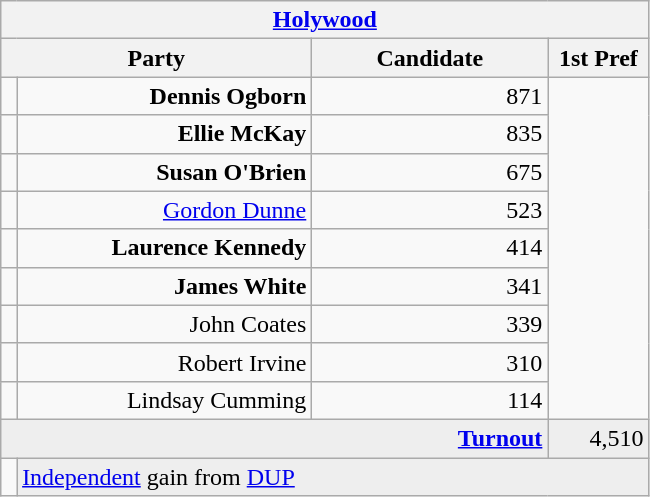<table class="wikitable">
<tr>
<th colspan="4" align="center"><a href='#'>Holywood</a></th>
</tr>
<tr>
<th colspan="2" align="center" width=200>Party</th>
<th width=150>Candidate</th>
<th width=60>1st Pref</th>
</tr>
<tr>
<td></td>
<td align="right"><strong>Dennis Ogborn</strong></td>
<td align="right">871</td>
</tr>
<tr>
<td></td>
<td align="right"><strong>Ellie McKay</strong></td>
<td align="right">835</td>
</tr>
<tr>
<td></td>
<td align="right"><strong>Susan O'Brien</strong></td>
<td align="right">675</td>
</tr>
<tr>
<td></td>
<td align="right"><a href='#'>Gordon Dunne</a></td>
<td align="right">523</td>
</tr>
<tr>
<td></td>
<td align="right"><strong>Laurence Kennedy</strong></td>
<td align="right">414</td>
</tr>
<tr>
<td></td>
<td align="right"><strong>James White</strong></td>
<td align="right">341</td>
</tr>
<tr>
<td></td>
<td align="right">John Coates</td>
<td align="right">339</td>
</tr>
<tr>
<td></td>
<td align="right">Robert Irvine</td>
<td align="right">310</td>
</tr>
<tr>
<td></td>
<td align="right">Lindsay Cumming</td>
<td align="right">114</td>
</tr>
<tr bgcolor="EEEEEE">
<td colspan=3 align="right"><strong><a href='#'>Turnout</a></strong></td>
<td align="right">4,510</td>
</tr>
<tr>
<td bgcolor=></td>
<td colspan=3 bgcolor="EEEEEE"><a href='#'>Independent</a> gain from <a href='#'>DUP</a></td>
</tr>
</table>
